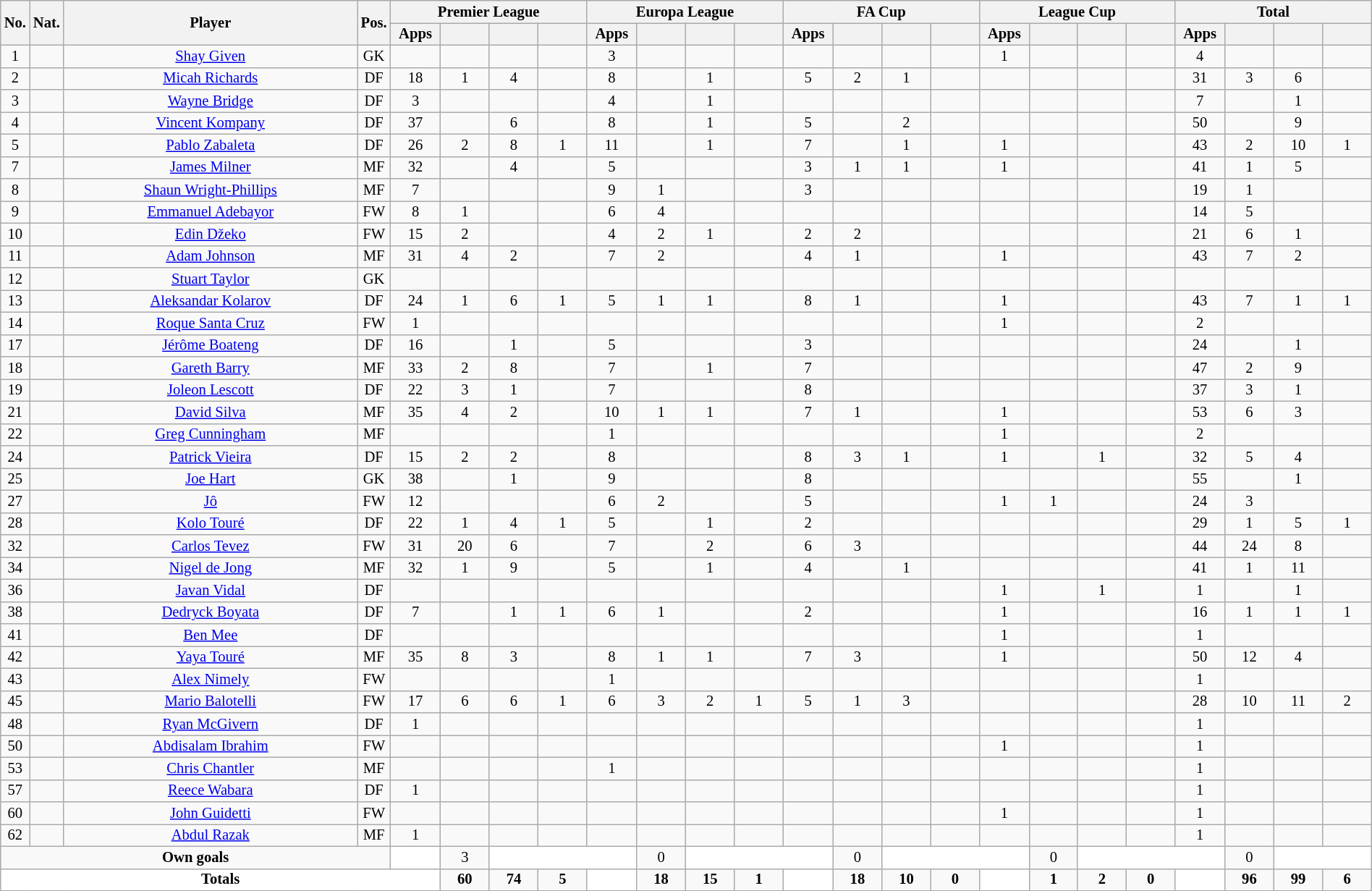<table class="wikitable sortable alternance" style="font-size:86%; text-align:center; line-height:14px; width:100%;">
<tr>
<th rowspan="2" style="width:10px;">No.</th>
<th rowspan="2" style="width:10px;">Nat.</th>
<th rowspan="2" scope="col" style="width:275px;">Player</th>
<th rowspan="2" style="width:10px;">Pos.</th>
<th colspan="4">Premier League</th>
<th colspan="4">Europa League</th>
<th colspan="4">FA Cup</th>
<th colspan="4">League Cup</th>
<th colspan="4">Total</th>
</tr>
<tr style="text-align:center;">
<th width=40>Apps</th>
<th width=40></th>
<th width=40></th>
<th width=40></th>
<th width=40>Apps</th>
<th width=40></th>
<th width=40></th>
<th width=40></th>
<th width=40>Apps</th>
<th width=40></th>
<th width=40></th>
<th width=40></th>
<th width=40>Apps</th>
<th width=40></th>
<th width=40></th>
<th width=40></th>
<th width=40>Apps</th>
<th width=40></th>
<th width=40></th>
<th width=40></th>
</tr>
<tr>
<td>1</td>
<td></td>
<td><a href='#'>Shay Given</a></td>
<td>GK</td>
<td></td>
<td></td>
<td></td>
<td></td>
<td>3</td>
<td></td>
<td></td>
<td></td>
<td></td>
<td></td>
<td></td>
<td></td>
<td>1</td>
<td></td>
<td></td>
<td></td>
<td>4</td>
<td></td>
<td></td>
<td></td>
</tr>
<tr>
<td>2</td>
<td></td>
<td><a href='#'>Micah Richards</a></td>
<td>DF</td>
<td>18</td>
<td>1</td>
<td>4</td>
<td></td>
<td>8</td>
<td></td>
<td>1</td>
<td></td>
<td>5</td>
<td>2</td>
<td>1</td>
<td></td>
<td></td>
<td></td>
<td></td>
<td></td>
<td>31</td>
<td>3</td>
<td>6</td>
<td></td>
</tr>
<tr>
<td>3</td>
<td></td>
<td><a href='#'>Wayne Bridge</a></td>
<td>DF</td>
<td>3</td>
<td></td>
<td></td>
<td></td>
<td>4</td>
<td></td>
<td>1</td>
<td></td>
<td></td>
<td></td>
<td></td>
<td></td>
<td></td>
<td></td>
<td></td>
<td></td>
<td>7</td>
<td></td>
<td>1</td>
<td></td>
</tr>
<tr>
<td>4</td>
<td></td>
<td><a href='#'>Vincent Kompany</a></td>
<td>DF</td>
<td>37</td>
<td></td>
<td>6</td>
<td></td>
<td>8</td>
<td></td>
<td>1</td>
<td></td>
<td>5</td>
<td></td>
<td>2</td>
<td></td>
<td></td>
<td></td>
<td></td>
<td></td>
<td>50</td>
<td></td>
<td>9</td>
<td></td>
</tr>
<tr>
<td>5</td>
<td></td>
<td><a href='#'>Pablo Zabaleta</a></td>
<td>DF</td>
<td>26</td>
<td>2</td>
<td>8</td>
<td>1</td>
<td>11</td>
<td></td>
<td>1</td>
<td></td>
<td>7</td>
<td></td>
<td>1</td>
<td></td>
<td>1</td>
<td></td>
<td></td>
<td></td>
<td>43</td>
<td>2</td>
<td>10</td>
<td>1</td>
</tr>
<tr>
<td>7</td>
<td></td>
<td><a href='#'>James Milner</a></td>
<td>MF</td>
<td>32</td>
<td></td>
<td>4</td>
<td></td>
<td>5</td>
<td></td>
<td></td>
<td></td>
<td>3</td>
<td>1</td>
<td>1</td>
<td></td>
<td>1</td>
<td></td>
<td></td>
<td></td>
<td>41</td>
<td>1</td>
<td>5</td>
<td></td>
</tr>
<tr>
<td>8</td>
<td></td>
<td><a href='#'>Shaun Wright-Phillips</a></td>
<td>MF</td>
<td>7</td>
<td></td>
<td></td>
<td></td>
<td>9</td>
<td>1</td>
<td></td>
<td></td>
<td>3</td>
<td></td>
<td></td>
<td></td>
<td></td>
<td></td>
<td></td>
<td></td>
<td>19</td>
<td>1</td>
<td></td>
<td></td>
</tr>
<tr>
<td>9</td>
<td></td>
<td><a href='#'>Emmanuel Adebayor</a></td>
<td>FW</td>
<td>8</td>
<td>1</td>
<td></td>
<td></td>
<td>6</td>
<td>4</td>
<td></td>
<td></td>
<td></td>
<td></td>
<td></td>
<td></td>
<td></td>
<td></td>
<td></td>
<td></td>
<td>14</td>
<td>5</td>
<td></td>
<td></td>
</tr>
<tr>
<td>10</td>
<td></td>
<td><a href='#'>Edin Džeko</a></td>
<td>FW</td>
<td>15</td>
<td>2</td>
<td></td>
<td></td>
<td>4</td>
<td>2</td>
<td>1</td>
<td></td>
<td>2</td>
<td>2</td>
<td></td>
<td></td>
<td></td>
<td></td>
<td></td>
<td></td>
<td>21</td>
<td>6</td>
<td>1</td>
<td></td>
</tr>
<tr>
<td>11</td>
<td></td>
<td><a href='#'>Adam Johnson</a></td>
<td>MF</td>
<td>31</td>
<td>4</td>
<td>2</td>
<td></td>
<td>7</td>
<td>2</td>
<td></td>
<td></td>
<td>4</td>
<td>1</td>
<td></td>
<td></td>
<td>1</td>
<td></td>
<td></td>
<td></td>
<td>43</td>
<td>7</td>
<td>2</td>
<td></td>
</tr>
<tr>
<td>12</td>
<td></td>
<td><a href='#'>Stuart Taylor</a></td>
<td>GK</td>
<td></td>
<td></td>
<td></td>
<td></td>
<td></td>
<td></td>
<td></td>
<td></td>
<td></td>
<td></td>
<td></td>
<td></td>
<td></td>
<td></td>
<td></td>
<td></td>
<td></td>
<td></td>
<td></td>
<td></td>
</tr>
<tr>
<td>13</td>
<td></td>
<td><a href='#'>Aleksandar Kolarov</a></td>
<td>DF</td>
<td>24</td>
<td>1</td>
<td>6</td>
<td>1</td>
<td>5</td>
<td>1</td>
<td>1</td>
<td></td>
<td>8</td>
<td>1</td>
<td></td>
<td></td>
<td>1</td>
<td></td>
<td></td>
<td></td>
<td>43</td>
<td>7</td>
<td>1</td>
<td>1</td>
</tr>
<tr>
<td>14</td>
<td></td>
<td><a href='#'>Roque Santa Cruz</a></td>
<td>FW</td>
<td>1</td>
<td></td>
<td></td>
<td></td>
<td></td>
<td></td>
<td></td>
<td></td>
<td></td>
<td></td>
<td></td>
<td></td>
<td>1</td>
<td></td>
<td></td>
<td></td>
<td>2</td>
<td></td>
<td></td>
<td></td>
</tr>
<tr>
<td>17</td>
<td></td>
<td><a href='#'>Jérôme Boateng</a></td>
<td>DF</td>
<td>16</td>
<td></td>
<td>1</td>
<td></td>
<td>5</td>
<td></td>
<td></td>
<td></td>
<td>3</td>
<td></td>
<td></td>
<td></td>
<td></td>
<td></td>
<td></td>
<td></td>
<td>24</td>
<td></td>
<td>1</td>
<td></td>
</tr>
<tr>
<td>18</td>
<td></td>
<td><a href='#'>Gareth Barry</a></td>
<td>MF</td>
<td>33</td>
<td>2</td>
<td>8</td>
<td></td>
<td>7</td>
<td></td>
<td>1</td>
<td></td>
<td>7</td>
<td></td>
<td></td>
<td></td>
<td></td>
<td></td>
<td></td>
<td></td>
<td>47</td>
<td>2</td>
<td>9</td>
<td></td>
</tr>
<tr>
<td>19</td>
<td></td>
<td><a href='#'>Joleon Lescott</a></td>
<td>DF</td>
<td>22</td>
<td>3</td>
<td>1</td>
<td></td>
<td>7</td>
<td></td>
<td></td>
<td></td>
<td>8</td>
<td></td>
<td></td>
<td></td>
<td></td>
<td></td>
<td></td>
<td></td>
<td>37</td>
<td>3</td>
<td>1</td>
<td></td>
</tr>
<tr>
<td>21</td>
<td></td>
<td><a href='#'>David Silva</a></td>
<td>MF</td>
<td>35</td>
<td>4</td>
<td>2</td>
<td></td>
<td>10</td>
<td>1</td>
<td>1</td>
<td></td>
<td>7</td>
<td>1</td>
<td></td>
<td></td>
<td>1</td>
<td></td>
<td></td>
<td></td>
<td>53</td>
<td>6</td>
<td>3</td>
<td></td>
</tr>
<tr>
<td>22</td>
<td></td>
<td><a href='#'>Greg Cunningham</a></td>
<td>MF</td>
<td></td>
<td></td>
<td></td>
<td></td>
<td>1</td>
<td></td>
<td></td>
<td></td>
<td></td>
<td></td>
<td></td>
<td></td>
<td>1</td>
<td></td>
<td></td>
<td></td>
<td>2</td>
<td></td>
<td></td>
<td></td>
</tr>
<tr>
<td>24</td>
<td></td>
<td><a href='#'>Patrick Vieira</a></td>
<td>DF</td>
<td>15</td>
<td>2</td>
<td>2</td>
<td></td>
<td>8</td>
<td></td>
<td></td>
<td></td>
<td>8</td>
<td>3</td>
<td>1</td>
<td></td>
<td>1</td>
<td></td>
<td>1</td>
<td></td>
<td>32</td>
<td>5</td>
<td>4</td>
<td></td>
</tr>
<tr>
<td>25</td>
<td></td>
<td><a href='#'>Joe Hart</a></td>
<td>GK</td>
<td>38</td>
<td></td>
<td>1</td>
<td></td>
<td>9</td>
<td></td>
<td></td>
<td></td>
<td>8</td>
<td></td>
<td></td>
<td></td>
<td></td>
<td></td>
<td></td>
<td></td>
<td>55</td>
<td></td>
<td>1</td>
<td></td>
</tr>
<tr>
<td>27</td>
<td></td>
<td><a href='#'>Jô</a></td>
<td>FW</td>
<td>12</td>
<td></td>
<td></td>
<td></td>
<td>6</td>
<td>2</td>
<td></td>
<td></td>
<td>5</td>
<td></td>
<td></td>
<td></td>
<td>1</td>
<td>1</td>
<td></td>
<td></td>
<td>24</td>
<td>3</td>
<td></td>
<td></td>
</tr>
<tr>
<td>28</td>
<td></td>
<td><a href='#'>Kolo Touré</a></td>
<td>DF</td>
<td>22</td>
<td>1</td>
<td>4</td>
<td>1</td>
<td>5</td>
<td></td>
<td>1</td>
<td></td>
<td>2</td>
<td></td>
<td></td>
<td></td>
<td></td>
<td></td>
<td></td>
<td></td>
<td>29</td>
<td>1</td>
<td>5</td>
<td>1</td>
</tr>
<tr>
<td>32</td>
<td></td>
<td><a href='#'>Carlos Tevez</a></td>
<td>FW</td>
<td>31</td>
<td>20</td>
<td>6</td>
<td></td>
<td>7</td>
<td></td>
<td>2</td>
<td></td>
<td>6</td>
<td>3</td>
<td></td>
<td></td>
<td></td>
<td></td>
<td></td>
<td></td>
<td>44</td>
<td>24</td>
<td>8</td>
<td></td>
</tr>
<tr>
<td>34</td>
<td></td>
<td><a href='#'>Nigel de Jong</a></td>
<td>MF</td>
<td>32</td>
<td>1</td>
<td>9</td>
<td></td>
<td>5</td>
<td></td>
<td>1</td>
<td></td>
<td>4</td>
<td></td>
<td>1</td>
<td></td>
<td></td>
<td></td>
<td></td>
<td></td>
<td>41</td>
<td>1</td>
<td>11</td>
<td></td>
</tr>
<tr>
<td>36</td>
<td></td>
<td><a href='#'>Javan Vidal</a></td>
<td>DF</td>
<td></td>
<td></td>
<td></td>
<td></td>
<td></td>
<td></td>
<td></td>
<td></td>
<td></td>
<td></td>
<td></td>
<td></td>
<td>1</td>
<td></td>
<td>1</td>
<td></td>
<td>1</td>
<td></td>
<td>1</td>
<td></td>
</tr>
<tr>
<td>38</td>
<td></td>
<td><a href='#'>Dedryck Boyata</a></td>
<td>DF</td>
<td>7</td>
<td></td>
<td>1</td>
<td>1</td>
<td>6</td>
<td>1</td>
<td></td>
<td></td>
<td>2</td>
<td></td>
<td></td>
<td></td>
<td>1</td>
<td></td>
<td></td>
<td></td>
<td>16</td>
<td>1</td>
<td>1</td>
<td>1</td>
</tr>
<tr>
<td>41</td>
<td></td>
<td><a href='#'>Ben Mee</a></td>
<td>DF</td>
<td></td>
<td></td>
<td></td>
<td></td>
<td></td>
<td></td>
<td></td>
<td></td>
<td></td>
<td></td>
<td></td>
<td></td>
<td>1</td>
<td></td>
<td></td>
<td></td>
<td>1</td>
<td></td>
<td></td>
<td></td>
</tr>
<tr>
<td>42</td>
<td></td>
<td><a href='#'>Yaya Touré</a></td>
<td>MF</td>
<td>35</td>
<td>8</td>
<td>3</td>
<td></td>
<td>8</td>
<td>1</td>
<td>1</td>
<td></td>
<td>7</td>
<td>3</td>
<td></td>
<td></td>
<td>1</td>
<td></td>
<td></td>
<td></td>
<td>50</td>
<td>12</td>
<td>4</td>
<td></td>
</tr>
<tr>
<td>43</td>
<td></td>
<td><a href='#'>Alex Nimely</a></td>
<td>FW</td>
<td></td>
<td></td>
<td></td>
<td></td>
<td>1</td>
<td></td>
<td></td>
<td></td>
<td></td>
<td></td>
<td></td>
<td></td>
<td></td>
<td></td>
<td></td>
<td></td>
<td>1</td>
<td></td>
<td></td>
<td></td>
</tr>
<tr>
<td>45</td>
<td></td>
<td><a href='#'>Mario Balotelli</a></td>
<td>FW</td>
<td>17</td>
<td>6</td>
<td>6</td>
<td>1</td>
<td>6</td>
<td>3</td>
<td>2</td>
<td>1</td>
<td>5</td>
<td>1</td>
<td>3</td>
<td></td>
<td></td>
<td></td>
<td></td>
<td></td>
<td>28</td>
<td>10</td>
<td>11</td>
<td>2</td>
</tr>
<tr>
<td>48</td>
<td></td>
<td><a href='#'>Ryan McGivern</a></td>
<td>DF</td>
<td>1</td>
<td></td>
<td></td>
<td></td>
<td></td>
<td></td>
<td></td>
<td></td>
<td></td>
<td></td>
<td></td>
<td></td>
<td></td>
<td></td>
<td></td>
<td></td>
<td>1</td>
<td></td>
<td></td>
<td></td>
</tr>
<tr>
<td>50</td>
<td></td>
<td><a href='#'>Abdisalam Ibrahim</a></td>
<td>FW</td>
<td></td>
<td></td>
<td></td>
<td></td>
<td></td>
<td></td>
<td></td>
<td></td>
<td></td>
<td></td>
<td></td>
<td></td>
<td>1</td>
<td></td>
<td></td>
<td></td>
<td>1</td>
<td></td>
<td></td>
<td></td>
</tr>
<tr>
<td>53</td>
<td></td>
<td><a href='#'>Chris Chantler</a></td>
<td>MF</td>
<td></td>
<td></td>
<td></td>
<td></td>
<td>1</td>
<td></td>
<td></td>
<td></td>
<td></td>
<td></td>
<td></td>
<td></td>
<td></td>
<td></td>
<td></td>
<td></td>
<td>1</td>
<td></td>
<td></td>
<td></td>
</tr>
<tr>
<td>57</td>
<td></td>
<td><a href='#'>Reece Wabara</a></td>
<td>DF</td>
<td>1</td>
<td></td>
<td></td>
<td></td>
<td></td>
<td></td>
<td></td>
<td></td>
<td></td>
<td></td>
<td></td>
<td></td>
<td></td>
<td></td>
<td></td>
<td></td>
<td>1</td>
<td></td>
<td></td>
<td></td>
</tr>
<tr>
<td>60</td>
<td></td>
<td><a href='#'>John Guidetti</a></td>
<td>FW</td>
<td></td>
<td></td>
<td></td>
<td></td>
<td></td>
<td></td>
<td></td>
<td></td>
<td></td>
<td></td>
<td></td>
<td></td>
<td>1</td>
<td></td>
<td></td>
<td></td>
<td>1</td>
<td></td>
<td></td>
<td></td>
</tr>
<tr>
<td>62</td>
<td></td>
<td><a href='#'>Abdul Razak</a></td>
<td>MF</td>
<td>1</td>
<td></td>
<td></td>
<td></td>
<td></td>
<td></td>
<td></td>
<td></td>
<td></td>
<td></td>
<td></td>
<td></td>
<td></td>
<td></td>
<td></td>
<td></td>
<td>1</td>
<td></td>
<td></td>
<td></td>
</tr>
<tr class="sortbottom">
<td colspan="4"><strong>Own goals</strong></td>
<td ! style="background:white; text-align: center;"></td>
<td>3</td>
<td ! colspan="3" style="background:white; text-align: center;"></td>
<td>0</td>
<td ! colspan="3" style="background:white; text-align: center;"></td>
<td>0</td>
<td ! colspan="3" style="background:white; text-align: center;"></td>
<td>0</td>
<td ! colspan="3" style="background:white; text-align: center;"></td>
<td>0</td>
<td ! colspan="2" style="background:white; text-align: center;"></td>
</tr>
<tr class="sortbottom">
<td colspan="5" style="background:white; text-align: center;"><strong>Totals</strong></td>
<td><strong>60</strong></td>
<td><strong>74</strong></td>
<td><strong>5</strong></td>
<td ! rowspan="2" style="background:white; text-align: center;"></td>
<td><strong>18</strong></td>
<td><strong>15</strong></td>
<td><strong>1</strong></td>
<td ! rowspan="2" style="background:white; text-align: center;"></td>
<td><strong>18</strong></td>
<td><strong>10</strong></td>
<td><strong>0</strong></td>
<td ! rowspan="2" style="background:white; text-align: center;"></td>
<td><strong>1</strong></td>
<td><strong>2</strong></td>
<td><strong>0</strong></td>
<td ! rowspan="2" style="background:white; text-align: center;"></td>
<td><strong>96</strong></td>
<td><strong>99</strong></td>
<td><strong>6</strong></td>
</tr>
</table>
